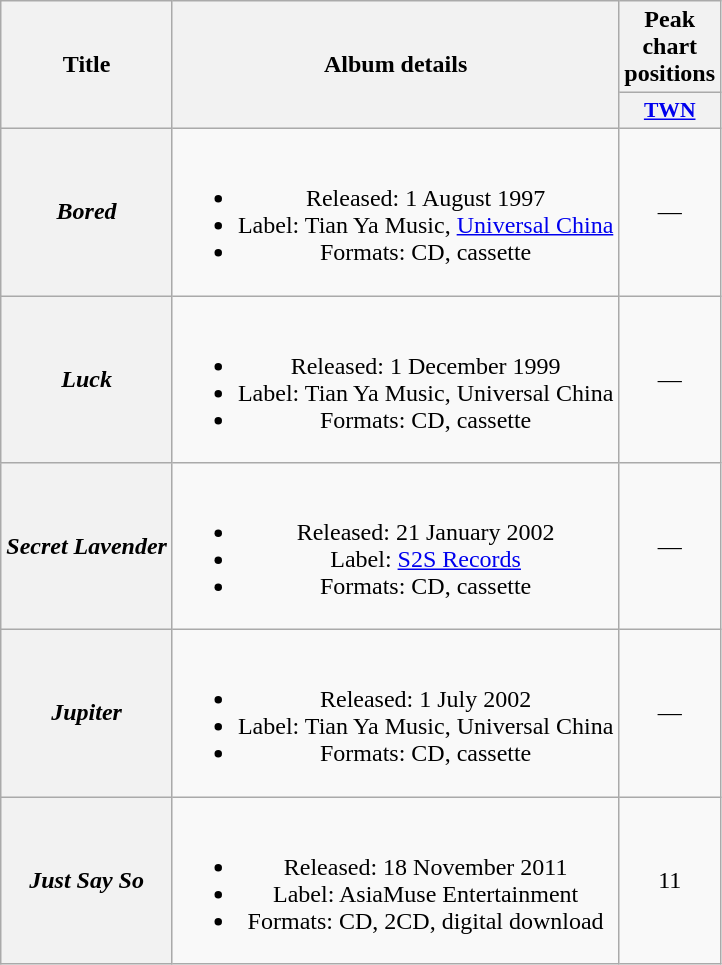<table class="wikitable plainrowheaders" style="text-align:center;">
<tr>
<th rowspan="2">Title</th>
<th rowspan="2">Album details</th>
<th>Peak chart positions</th>
</tr>
<tr>
<th scope="col" style="width:3em;font-size:90%;"><a href='#'>TWN</a><br></th>
</tr>
<tr>
<th scope="row"><em>Bored</em></th>
<td><br><ul><li>Released: 1 August 1997</li><li>Label: Tian Ya Music, <a href='#'>Universal China</a></li><li>Formats: CD, cassette</li></ul></td>
<td>—</td>
</tr>
<tr>
<th scope="row"><em>Luck</em></th>
<td><br><ul><li>Released: 1 December 1999</li><li>Label: Tian Ya Music, Universal China</li><li>Formats: CD, cassette</li></ul></td>
<td>—</td>
</tr>
<tr>
<th scope="row"><em>Secret Lavender</em></th>
<td><br><ul><li>Released: 21 January 2002</li><li>Label: <a href='#'>S2S Records</a></li><li>Formats: CD, cassette</li></ul></td>
<td>—</td>
</tr>
<tr>
<th scope="row"><em>Jupiter</em></th>
<td><br><ul><li>Released: 1 July 2002</li><li>Label: Tian Ya Music, Universal China</li><li>Formats: CD, cassette</li></ul></td>
<td>—</td>
</tr>
<tr>
<th scope="row"><em>Just Say So</em></th>
<td><br><ul><li>Released: 18 November 2011</li><li>Label: AsiaMuse Entertainment</li><li>Formats: CD, 2CD, digital download</li></ul></td>
<td>11</td>
</tr>
</table>
